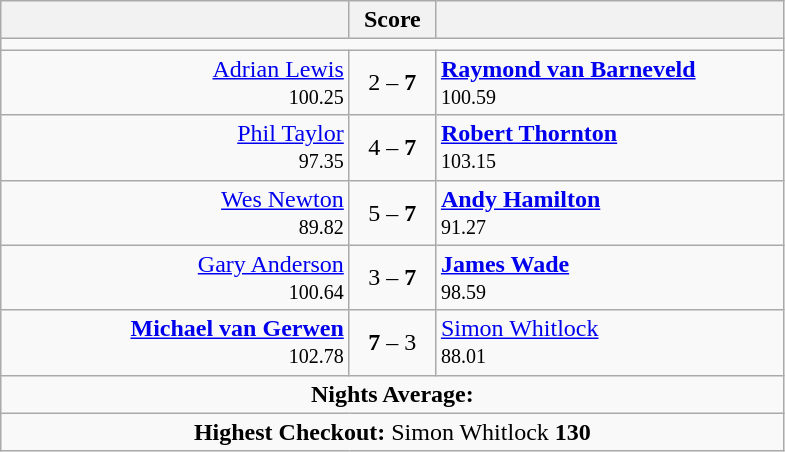<table class=wikitable style="text-align:center">
<tr>
<th width=225></th>
<th width=50>Score</th>
<th width=225></th>
</tr>
<tr align=centre>
<td colspan="3"></td>
</tr>
<tr align=left>
<td align=right><a href='#'>Adrian Lewis</a>  <br><small><span>100.25</span></small></td>
<td align=center>2 – <strong>7</strong></td>
<td> <strong><a href='#'>Raymond van Barneveld</a></strong> <br><small><span>100.59</span></small></td>
</tr>
<tr align=left>
<td align=right><a href='#'>Phil Taylor</a>  <br><small><span>97.35</span></small></td>
<td align=center>4 – <strong>7</strong></td>
<td> <strong><a href='#'>Robert Thornton</a></strong> <br><small><span>103.15</span></small></td>
</tr>
<tr align=left>
<td align=right><a href='#'>Wes Newton</a>  <br><small><span>89.82</span></small></td>
<td align=center>5 – <strong>7</strong></td>
<td> <strong><a href='#'>Andy Hamilton</a></strong> <br><small><span>91.27</span></small></td>
</tr>
<tr align=left>
<td align=right><a href='#'>Gary Anderson</a>  <br><small><span>100.64</span></small></td>
<td align=center>3 – <strong>7</strong></td>
<td> <strong><a href='#'>James Wade</a></strong> <br><small><span>98.59</span></small></td>
</tr>
<tr align=left>
<td align=right><strong><a href='#'>Michael van Gerwen</a></strong>  <br><small><span>102.78</span></small></td>
<td align=center><strong>7</strong> – 3</td>
<td> <a href='#'>Simon Whitlock</a> <br><small><span>88.01</span></small></td>
</tr>
<tr align=center>
<td colspan="3"><strong>Nights Average:</strong> </td>
</tr>
<tr align=center>
<td colspan="3"><strong>Highest Checkout:</strong> Simon Whitlock <strong>130</strong></td>
</tr>
</table>
